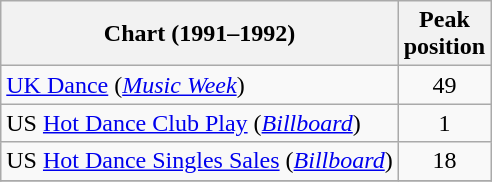<table class="wikitable">
<tr>
<th>Chart (1991–1992)</th>
<th>Peak<br>position</th>
</tr>
<tr>
<td><a href='#'>UK Dance</a> (<em><a href='#'>Music Week</a></em>)</td>
<td align="center">49</td>
</tr>
<tr>
<td>US <a href='#'>Hot Dance Club Play</a> (<em><a href='#'>Billboard</a></em>)</td>
<td align=center>1</td>
</tr>
<tr>
<td>US <a href='#'>Hot Dance Singles Sales</a> (<em><a href='#'>Billboard</a></em>)</td>
<td align=center>18</td>
</tr>
<tr>
</tr>
</table>
